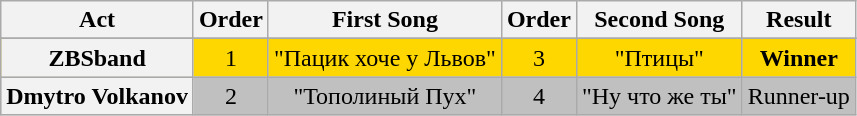<table class="wikitable plainrowheaders" style="text-align:center;">
<tr>
<th>Act</th>
<th>Order</th>
<th>First Song</th>
<th>Order</th>
<th>Second Song</th>
<th>Result</th>
</tr>
<tr>
</tr>
<tr bgcolor="gold">
<th scope="row">ZBSband</th>
<td>1</td>
<td>"Пацик хоче у Львов"</td>
<td>3</td>
<td>"Птицы"</td>
<td><strong>Winner</strong></td>
</tr>
<tr bgcolor="silver">
<th scope="row">Dmytro Volkanov</th>
<td>2</td>
<td>"Тополиный Пух"</td>
<td>4</td>
<td>"Ну что же ты"</td>
<td>Runner-up</td>
</tr>
</table>
